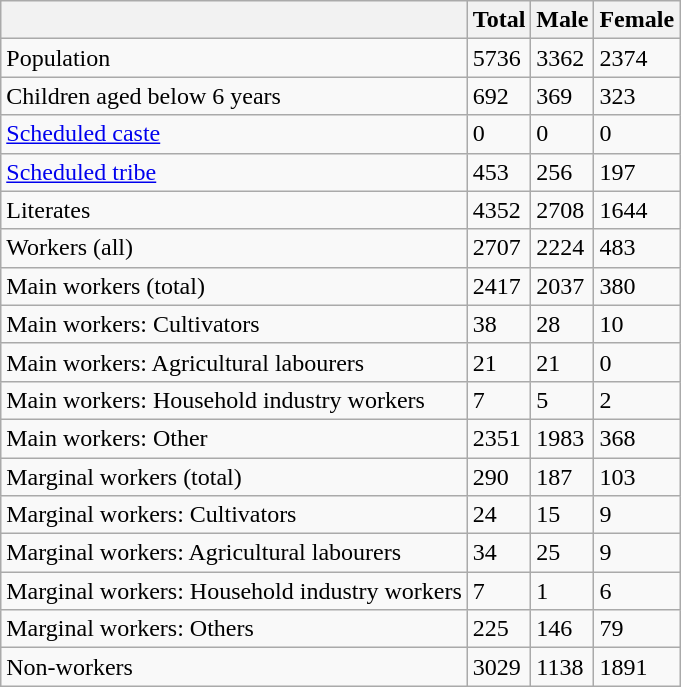<table class="wikitable sortable">
<tr>
<th></th>
<th>Total</th>
<th>Male</th>
<th>Female</th>
</tr>
<tr>
<td>Population</td>
<td>5736</td>
<td>3362</td>
<td>2374</td>
</tr>
<tr>
<td>Children aged below 6 years</td>
<td>692</td>
<td>369</td>
<td>323</td>
</tr>
<tr>
<td><a href='#'>Scheduled caste</a></td>
<td>0</td>
<td>0</td>
<td>0</td>
</tr>
<tr>
<td><a href='#'>Scheduled tribe</a></td>
<td>453</td>
<td>256</td>
<td>197</td>
</tr>
<tr>
<td>Literates</td>
<td>4352</td>
<td>2708</td>
<td>1644</td>
</tr>
<tr>
<td>Workers (all)</td>
<td>2707</td>
<td>2224</td>
<td>483</td>
</tr>
<tr>
<td>Main workers (total)</td>
<td>2417</td>
<td>2037</td>
<td>380</td>
</tr>
<tr>
<td>Main workers: Cultivators</td>
<td>38</td>
<td>28</td>
<td>10</td>
</tr>
<tr>
<td>Main workers: Agricultural labourers</td>
<td>21</td>
<td>21</td>
<td>0</td>
</tr>
<tr>
<td>Main workers: Household industry workers</td>
<td>7</td>
<td>5</td>
<td>2</td>
</tr>
<tr>
<td>Main workers: Other</td>
<td>2351</td>
<td>1983</td>
<td>368</td>
</tr>
<tr>
<td>Marginal workers (total)</td>
<td>290</td>
<td>187</td>
<td>103</td>
</tr>
<tr>
<td>Marginal workers: Cultivators</td>
<td>24</td>
<td>15</td>
<td>9</td>
</tr>
<tr>
<td>Marginal workers: Agricultural labourers</td>
<td>34</td>
<td>25</td>
<td>9</td>
</tr>
<tr>
<td>Marginal workers: Household industry workers</td>
<td>7</td>
<td>1</td>
<td>6</td>
</tr>
<tr>
<td>Marginal workers: Others</td>
<td>225</td>
<td>146</td>
<td>79</td>
</tr>
<tr>
<td>Non-workers</td>
<td>3029</td>
<td>1138</td>
<td>1891</td>
</tr>
</table>
